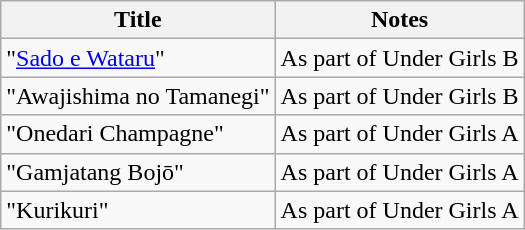<table class="wikitable">
<tr>
<th>Title</th>
<th>Notes</th>
</tr>
<tr>
<td>"<a href='#'>Sado e Wataru</a>"</td>
<td>As part of Under Girls B</td>
</tr>
<tr>
<td>"Awajishima no Tamanegi"</td>
<td>As part of Under Girls B</td>
</tr>
<tr>
<td>"Onedari Champagne"</td>
<td>As part of Under Girls A</td>
</tr>
<tr>
<td>"Gamjatang Bojō"</td>
<td>As part of Under Girls A</td>
</tr>
<tr>
<td>"Kurikuri"</td>
<td>As part of Under Girls A</td>
</tr>
</table>
